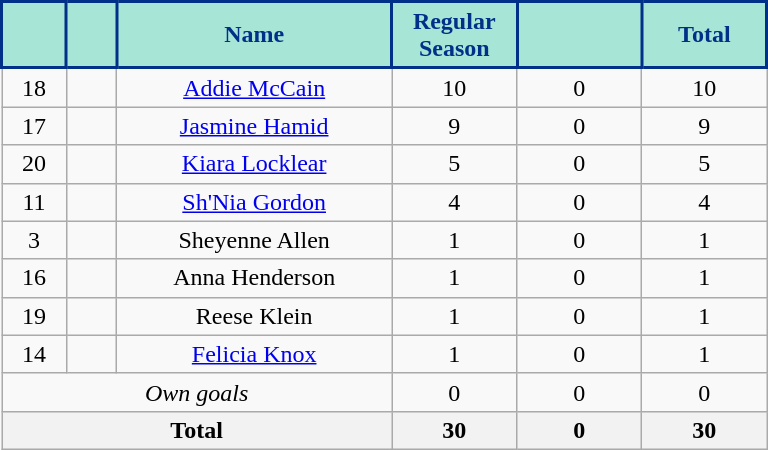<table class="wikitable sortable" style="text-align:center;">
<tr>
<th style="background:#A7E6D7; color:#003087; border:2px solid #003087; width:35px;" scope="col"></th>
<th style="background:#A7E6D7; color:#003087; border:2px solid #003087; width:25px;" scope="col"></th>
<th style="background:#A7E6D7; color:#003087; border:2px solid #003087; width:175px;" scope="col">Name</th>
<th style="background:#A7E6D7; color:#003087; border:2px solid #003087; width:75px;" scope="col">Regular Season</th>
<th style="background:#A7E6D7; color:#003087; border:2px solid #003087; width:75px;" scope="col"></th>
<th style="background:#A7E6D7; color:#003087; border:2px solid #003087; width:75px;" scope="col">Total</th>
</tr>
<tr>
<td>18</td>
<td></td>
<td><a href='#'>Addie McCain</a></td>
<td>10</td>
<td>0</td>
<td>10</td>
</tr>
<tr>
<td>17</td>
<td></td>
<td><a href='#'>Jasmine Hamid</a></td>
<td>9</td>
<td>0</td>
<td>9</td>
</tr>
<tr>
<td>20</td>
<td></td>
<td><a href='#'>Kiara Locklear</a></td>
<td>5</td>
<td>0</td>
<td>5</td>
</tr>
<tr>
<td>11</td>
<td></td>
<td><a href='#'>Sh'Nia Gordon</a></td>
<td>4</td>
<td>0</td>
<td>4</td>
</tr>
<tr>
<td>3</td>
<td></td>
<td>Sheyenne Allen</td>
<td>1</td>
<td>0</td>
<td>1</td>
</tr>
<tr>
<td>16</td>
<td></td>
<td>Anna Henderson</td>
<td>1</td>
<td>0</td>
<td>1</td>
</tr>
<tr>
<td>19</td>
<td></td>
<td>Reese Klein</td>
<td>1</td>
<td>0</td>
<td>1</td>
</tr>
<tr>
<td>14</td>
<td></td>
<td><a href='#'>Felicia Knox</a></td>
<td>1</td>
<td>0</td>
<td>1</td>
</tr>
<tr>
<td colspan="3"><em>Own goals</em></td>
<td>0</td>
<td>0</td>
<td>0</td>
</tr>
<tr>
<th colspan="3">Total</th>
<th>30</th>
<th>0</th>
<th>30</th>
</tr>
</table>
